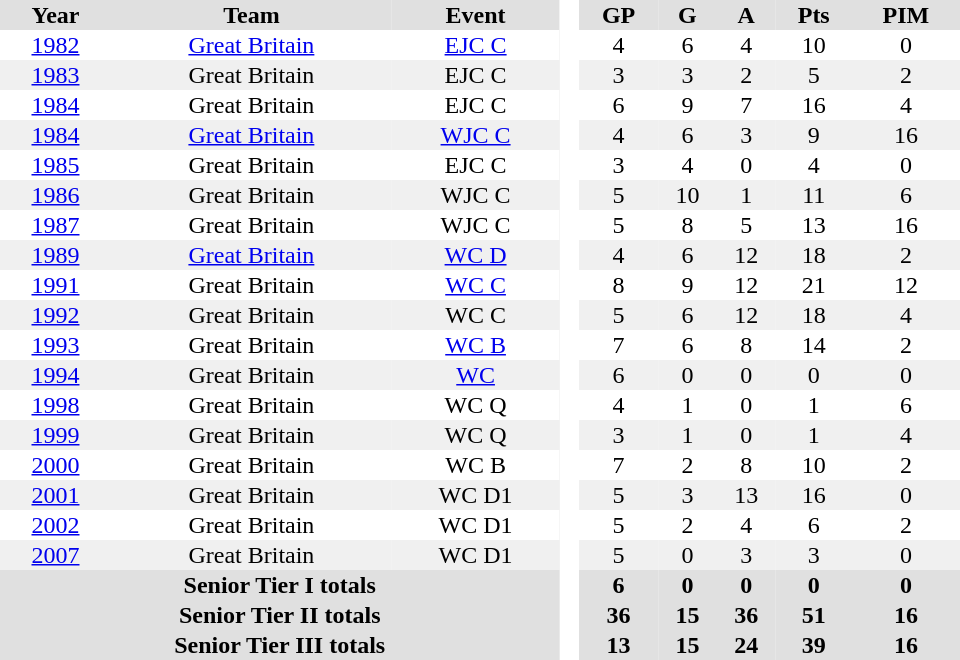<table border="0" cellpadding="1" cellspacing="0" style="text-align:center; width:40em">
<tr ALIGN="center" bgcolor="#e0e0e0">
<th>Year</th>
<th>Team</th>
<th>Event</th>
<th rowspan="99" bgcolor="#ffffff"> </th>
<th>GP</th>
<th>G</th>
<th>A</th>
<th>Pts</th>
<th>PIM</th>
</tr>
<tr>
<td><a href='#'>1982</a></td>
<td><a href='#'>Great Britain</a></td>
<td><a href='#'>EJC C</a></td>
<td>4</td>
<td>6</td>
<td>4</td>
<td>10</td>
<td>0</td>
</tr>
<tr bgcolor="#f0f0f0">
<td><a href='#'>1983</a></td>
<td>Great Britain</td>
<td>EJC C</td>
<td>3</td>
<td>3</td>
<td>2</td>
<td>5</td>
<td>2</td>
</tr>
<tr>
<td><a href='#'>1984</a></td>
<td>Great Britain</td>
<td>EJC C</td>
<td>6</td>
<td>9</td>
<td>7</td>
<td>16</td>
<td>4</td>
</tr>
<tr bgcolor="#f0f0f0">
<td><a href='#'>1984</a></td>
<td><a href='#'>Great Britain</a></td>
<td><a href='#'>WJC C</a></td>
<td>4</td>
<td>6</td>
<td>3</td>
<td>9</td>
<td>16</td>
</tr>
<tr>
<td><a href='#'>1985</a></td>
<td>Great Britain</td>
<td>EJC C</td>
<td>3</td>
<td>4</td>
<td>0</td>
<td>4</td>
<td>0</td>
</tr>
<tr bgcolor="#f0f0f0">
<td><a href='#'>1986</a></td>
<td>Great Britain</td>
<td>WJC C</td>
<td>5</td>
<td>10</td>
<td>1</td>
<td>11</td>
<td>6</td>
</tr>
<tr>
<td><a href='#'>1987</a></td>
<td>Great Britain</td>
<td>WJC C</td>
<td>5</td>
<td>8</td>
<td>5</td>
<td>13</td>
<td>16</td>
</tr>
<tr bgcolor="#f0f0f0">
<td><a href='#'>1989</a></td>
<td><a href='#'>Great Britain</a></td>
<td><a href='#'>WC D</a></td>
<td>4</td>
<td>6</td>
<td>12</td>
<td>18</td>
<td>2</td>
</tr>
<tr>
<td><a href='#'>1991</a></td>
<td>Great Britain</td>
<td><a href='#'>WC C</a></td>
<td>8</td>
<td>9</td>
<td>12</td>
<td>21</td>
<td>12</td>
</tr>
<tr bgcolor="#f0f0f0">
<td><a href='#'>1992</a></td>
<td>Great Britain</td>
<td>WC C</td>
<td>5</td>
<td>6</td>
<td>12</td>
<td>18</td>
<td>4</td>
</tr>
<tr>
<td><a href='#'>1993</a></td>
<td>Great Britain</td>
<td><a href='#'>WC B</a></td>
<td>7</td>
<td>6</td>
<td>8</td>
<td>14</td>
<td>2</td>
</tr>
<tr bgcolor="#f0f0f0">
<td><a href='#'>1994</a></td>
<td>Great Britain</td>
<td><a href='#'>WC</a></td>
<td>6</td>
<td>0</td>
<td>0</td>
<td>0</td>
<td>0</td>
</tr>
<tr>
<td><a href='#'>1998</a></td>
<td>Great Britain</td>
<td>WC Q</td>
<td>4</td>
<td>1</td>
<td>0</td>
<td>1</td>
<td>6</td>
</tr>
<tr bgcolor="#f0f0f0">
<td><a href='#'>1999</a></td>
<td>Great Britain</td>
<td>WC Q</td>
<td>3</td>
<td>1</td>
<td>0</td>
<td>1</td>
<td>4</td>
</tr>
<tr>
<td><a href='#'>2000</a></td>
<td>Great Britain</td>
<td>WC B</td>
<td>7</td>
<td>2</td>
<td>8</td>
<td>10</td>
<td>2</td>
</tr>
<tr bgcolor="#f0f0f0">
<td><a href='#'>2001</a></td>
<td>Great Britain</td>
<td>WC D1</td>
<td>5</td>
<td>3</td>
<td>13</td>
<td>16</td>
<td>0</td>
</tr>
<tr>
<td><a href='#'>2002</a></td>
<td>Great Britain</td>
<td>WC D1</td>
<td>5</td>
<td>2</td>
<td>4</td>
<td>6</td>
<td>2</td>
</tr>
<tr bgcolor="#f0f0f0">
<td><a href='#'>2007</a></td>
<td>Great Britain</td>
<td>WC D1</td>
<td>5</td>
<td>0</td>
<td>3</td>
<td>3</td>
<td>0</td>
</tr>
<tr bgcolor="#e0e0e0">
<th colspan=3>Senior Tier I totals</th>
<th>6</th>
<th>0</th>
<th>0</th>
<th>0</th>
<th>0</th>
</tr>
<tr bgcolor="#e0e0e0">
<th colspan=3>Senior Tier II totals</th>
<th>36</th>
<th>15</th>
<th>36</th>
<th>51</th>
<th>16</th>
</tr>
<tr bgcolor="#e0e0e0">
<th colspan=3>Senior Tier III totals</th>
<th>13</th>
<th>15</th>
<th>24</th>
<th>39</th>
<th>16</th>
</tr>
</table>
